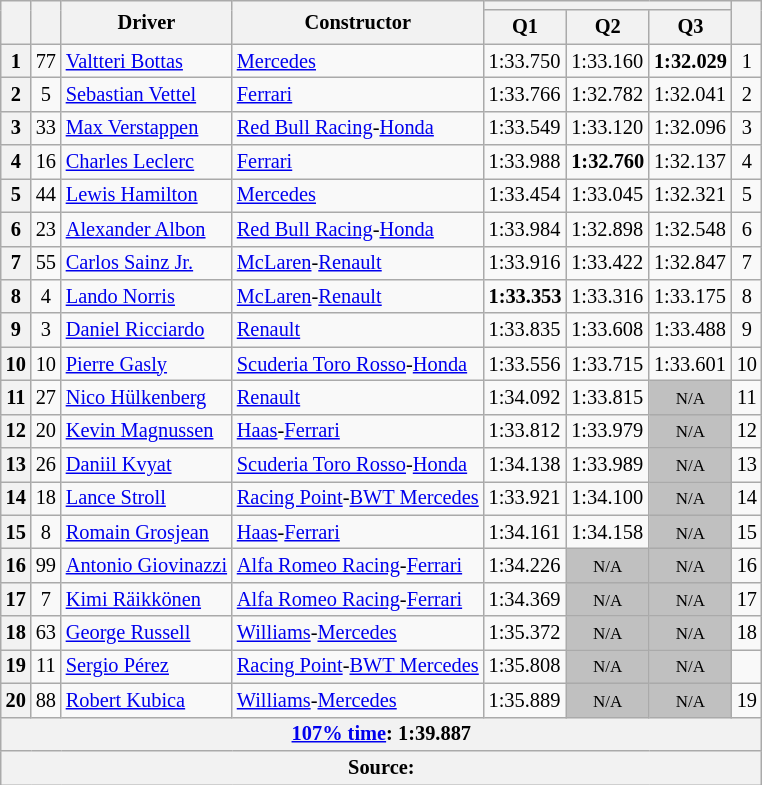<table class="wikitable sortable" style="font-size:85%">
<tr>
<th rowspan=2></th>
<th rowspan=2></th>
<th rowspan=2>Driver</th>
<th rowspan=2>Constructor</th>
<th colspan=3></th>
<th rowspan=2></th>
</tr>
<tr>
<th>Q1</th>
<th>Q2</th>
<th>Q3</th>
</tr>
<tr>
<th>1</th>
<td align="center">77</td>
<td data-sort-value="BOT"> <a href='#'>Valtteri Bottas</a></td>
<td><a href='#'>Mercedes</a></td>
<td>1:33.750</td>
<td>1:33.160</td>
<td><strong>1:32.029</strong></td>
<td align="center">1</td>
</tr>
<tr>
<th>2</th>
<td align="center">5</td>
<td data-sort-value="VET"> <a href='#'>Sebastian Vettel</a></td>
<td><a href='#'>Ferrari</a></td>
<td>1:33.766</td>
<td>1:32.782</td>
<td>1:32.041</td>
<td align="center">2</td>
</tr>
<tr>
<th>3</th>
<td align="center">33</td>
<td data-sort-value="VER"> <a href='#'>Max Verstappen</a></td>
<td><a href='#'>Red Bull Racing</a>-<a href='#'>Honda</a></td>
<td>1:33.549</td>
<td>1:33.120</td>
<td>1:32.096</td>
<td align="center">3</td>
</tr>
<tr>
<th>4</th>
<td align="center">16</td>
<td data-sort-value="LEC"> <a href='#'>Charles Leclerc</a></td>
<td><a href='#'>Ferrari</a></td>
<td>1:33.988</td>
<td><strong>1:32.760</strong></td>
<td>1:32.137</td>
<td align="center">4</td>
</tr>
<tr>
<th>5</th>
<td align="center">44</td>
<td data-sort-value="HAM"> <a href='#'>Lewis Hamilton</a></td>
<td><a href='#'>Mercedes</a></td>
<td>1:33.454</td>
<td>1:33.045</td>
<td>1:32.321</td>
<td align="center">5</td>
</tr>
<tr>
<th>6</th>
<td align="center">23</td>
<td data-sort-value="ALB"> <a href='#'>Alexander Albon</a></td>
<td><a href='#'>Red Bull Racing</a>-<a href='#'>Honda</a></td>
<td>1:33.984</td>
<td>1:32.898</td>
<td>1:32.548</td>
<td align="center">6</td>
</tr>
<tr>
<th>7</th>
<td align="center">55</td>
<td data-sort-value="SAI"> <a href='#'>Carlos Sainz Jr.</a></td>
<td><a href='#'>McLaren</a>-<a href='#'>Renault</a></td>
<td>1:33.916</td>
<td>1:33.422</td>
<td>1:32.847</td>
<td align="center">7</td>
</tr>
<tr>
<th>8</th>
<td align="center">4</td>
<td data-sort-value="NOR"> <a href='#'>Lando Norris</a></td>
<td><a href='#'>McLaren</a>-<a href='#'>Renault</a></td>
<td><strong>1:33.353</strong></td>
<td>1:33.316</td>
<td>1:33.175</td>
<td align="center">8</td>
</tr>
<tr>
<th>9</th>
<td align="center">3</td>
<td data-sort-value="RIC"> <a href='#'>Daniel Ricciardo</a></td>
<td><a href='#'>Renault</a></td>
<td>1:33.835</td>
<td>1:33.608</td>
<td>1:33.488</td>
<td align="center">9</td>
</tr>
<tr>
<th>10</th>
<td align="center">10</td>
<td data-sort-value="GAS"> <a href='#'>Pierre Gasly</a></td>
<td><a href='#'>Scuderia Toro Rosso</a>-<a href='#'>Honda</a></td>
<td>1:33.556</td>
<td>1:33.715</td>
<td>1:33.601</td>
<td align="center">10</td>
</tr>
<tr>
<th>11</th>
<td align="center">27</td>
<td data-sort-value="HUL"> <a href='#'>Nico Hülkenberg</a></td>
<td><a href='#'>Renault</a></td>
<td>1:34.092</td>
<td>1:33.815</td>
<td style="background: silver" align="center" data-sort-value="11"><small>N/A</small></td>
<td align="center">11</td>
</tr>
<tr>
<th>12</th>
<td align="center">20</td>
<td data-sort-value="MAG"> <a href='#'>Kevin Magnussen</a></td>
<td><a href='#'>Haas</a>-<a href='#'>Ferrari</a></td>
<td>1:33.812</td>
<td>1:33.979</td>
<td style="background: silver" align="center" data-sort-value="12"><small>N/A</small></td>
<td align="center">12</td>
</tr>
<tr>
<th>13</th>
<td align="center">26</td>
<td data-sort-value="KVY"> <a href='#'>Daniil Kvyat</a></td>
<td><a href='#'>Scuderia Toro Rosso</a>-<a href='#'>Honda</a></td>
<td>1:34.138</td>
<td>1:33.989</td>
<td style="background: silver" align="center" data-sort-value="13"><small>N/A</small></td>
<td align="center">13</td>
</tr>
<tr>
<th>14</th>
<td align="center">18</td>
<td data-sort-value="STR"> <a href='#'>Lance Stroll</a></td>
<td><a href='#'>Racing Point</a>-<a href='#'>BWT Mercedes</a></td>
<td>1:33.921</td>
<td>1:34.100</td>
<td style="background: silver" align="center" data-sort-value="14"><small>N/A</small></td>
<td align="center">14</td>
</tr>
<tr>
<th>15</th>
<td align="center">8</td>
<td data-sort-value="GRO"> <a href='#'>Romain Grosjean</a></td>
<td><a href='#'>Haas</a>-<a href='#'>Ferrari</a></td>
<td>1:34.161</td>
<td>1:34.158</td>
<td style="background: silver" align="center" data-sort-value="15"><small>N/A</small></td>
<td align="center">15</td>
</tr>
<tr>
<th>16</th>
<td align="center">99</td>
<td data-sort-value="GIO" nowrap> <a href='#'>Antonio Giovinazzi</a></td>
<td><a href='#'>Alfa Romeo Racing</a>-<a href='#'>Ferrari</a></td>
<td>1:34.226</td>
<td style="background: silver" align="center" data-sort-value="16"><small>N/A</small></td>
<td style="background: silver" align="center" data-sort-value="16"><small>N/A</small></td>
<td align="center">16</td>
</tr>
<tr>
<th>17</th>
<td align="center">7</td>
<td data-sort-value="RAI"> <a href='#'>Kimi Räikkönen</a></td>
<td><a href='#'>Alfa Romeo Racing</a>-<a href='#'>Ferrari</a></td>
<td>1:34.369</td>
<td style="background: silver" align="center" data-sort-value="17"><small>N/A</small></td>
<td style="background: silver" align="center" data-sort-value="17"><small>N/A</small></td>
<td align="center">17</td>
</tr>
<tr>
<th>18</th>
<td align="center">63</td>
<td data-sort-value="RUS"> <a href='#'>George Russell</a></td>
<td><a href='#'>Williams</a>-<a href='#'>Mercedes</a></td>
<td>1:35.372</td>
<td style="background: silver" align="center" data-sort-value="18"><small>N/A</small></td>
<td style="background: silver" align="center" data-sort-value="18"><small>N/A</small></td>
<td align="center">18</td>
</tr>
<tr>
<th>19</th>
<td align="center">11</td>
<td data-sort-value="PER"> <a href='#'>Sergio Pérez</a></td>
<td nowrap><a href='#'>Racing Point</a>-<a href='#'>BWT Mercedes</a></td>
<td>1:35.808</td>
<td style="background: silver" align="center" data-sort-value="19"><small>N/A</small></td>
<td style="background: silver" align="center" data-sort-value="19"><small>N/A</small></td>
<td align="center" data-sort-value="20"></td>
</tr>
<tr>
<th>20</th>
<td align="center">88</td>
<td data-sort-value="KUB"> <a href='#'>Robert Kubica</a></td>
<td><a href='#'>Williams</a>-<a href='#'>Mercedes</a></td>
<td>1:35.889</td>
<td style="background: silver" align="center" data-sort-value="20"><small>N/A</small></td>
<td style="background: silver" align="center" data-sort-value="20"><small>N/A</small></td>
<td align="center">19</td>
</tr>
<tr>
<th colspan="8"><a href='#'>107% time</a>: 1:39.887</th>
</tr>
<tr>
<th colspan="8">Source:</th>
</tr>
</table>
